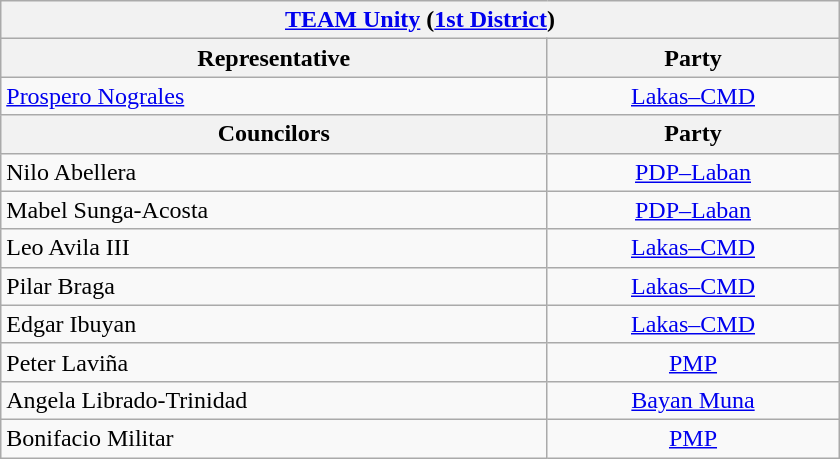<table class="wikitable" style="width:35em">
<tr>
<th colspan=2><a href='#'>TEAM Unity</a> (<a href='#'>1st District</a>)</th>
</tr>
<tr>
<th>Representative</th>
<th>Party</th>
</tr>
<tr>
<td><a href='#'>Prospero Nograles</a></td>
<td align="center"><a href='#'>Lakas–CMD</a></td>
</tr>
<tr>
<th>Councilors</th>
<th>Party</th>
</tr>
<tr>
<td>Nilo Abellera</td>
<td align="center"><a href='#'>PDP–Laban</a></td>
</tr>
<tr>
<td>Mabel Sunga-Acosta</td>
<td align="center"><a href='#'>PDP–Laban</a></td>
</tr>
<tr>
<td>Leo Avila III</td>
<td align="center"><a href='#'>Lakas–CMD</a></td>
</tr>
<tr>
<td>Pilar Braga</td>
<td align="center"><a href='#'>Lakas–CMD</a></td>
</tr>
<tr>
<td>Edgar Ibuyan</td>
<td align="center"><a href='#'>Lakas–CMD</a></td>
</tr>
<tr>
<td>Peter Laviña</td>
<td align="center"><a href='#'>PMP</a></td>
</tr>
<tr>
<td>Angela Librado-Trinidad</td>
<td align="center"><a href='#'>Bayan Muna</a></td>
</tr>
<tr>
<td>Bonifacio Militar</td>
<td align="center"><a href='#'>PMP</a></td>
</tr>
</table>
